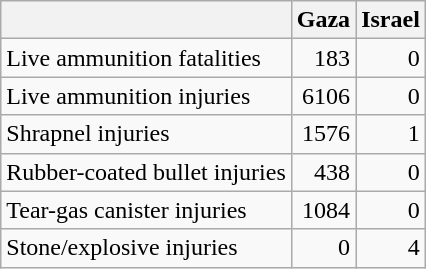<table class="wikitable">
<tr>
<th></th>
<th>Gaza</th>
<th>Israel</th>
</tr>
<tr>
<td>Live ammunition fatalities</td>
<td style="text-align:right;">183</td>
<td style="text-align:right;">0</td>
</tr>
<tr>
<td>Live ammunition injuries</td>
<td style="text-align:right;">6106</td>
<td style="text-align:right;">0</td>
</tr>
<tr>
<td>Shrapnel injuries</td>
<td style="text-align:right;">1576</td>
<td style="text-align:right;">1</td>
</tr>
<tr>
<td>Rubber-coated bullet injuries</td>
<td style="text-align:right;">438</td>
<td style="text-align:right;">0</td>
</tr>
<tr>
<td>Tear-gas canister injuries</td>
<td style="text-align:right;">1084</td>
<td style="text-align:right;">0</td>
</tr>
<tr>
<td>Stone/explosive injuries</td>
<td style="text-align:right;">0</td>
<td style="text-align:right;">4</td>
</tr>
</table>
